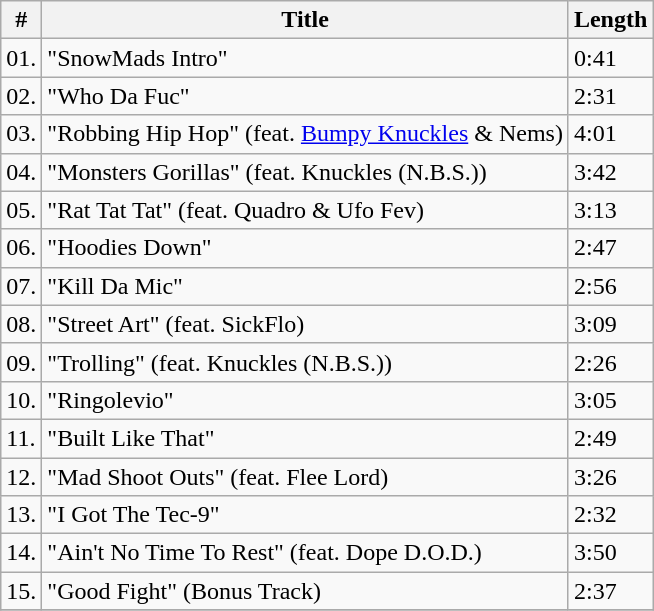<table class="wikitable">
<tr>
<th>#</th>
<th>Title</th>
<th>Length</th>
</tr>
<tr>
<td>01.</td>
<td>"SnowMads Intro"</td>
<td>0:41</td>
</tr>
<tr>
<td>02.</td>
<td>"Who Da Fuc"</td>
<td>2:31</td>
</tr>
<tr>
<td>03.</td>
<td>"Robbing Hip Hop" (feat. <a href='#'>Bumpy Knuckles</a> & Nems)</td>
<td>4:01</td>
</tr>
<tr>
<td>04.</td>
<td>"Monsters Gorillas" (feat. Knuckles (N.B.S.))</td>
<td>3:42</td>
</tr>
<tr>
<td>05.</td>
<td>"Rat Tat Tat" (feat. Quadro & Ufo Fev)</td>
<td>3:13</td>
</tr>
<tr>
<td>06.</td>
<td>"Hoodies Down"</td>
<td>2:47</td>
</tr>
<tr>
<td>07.</td>
<td>"Kill Da Mic"</td>
<td>2:56</td>
</tr>
<tr>
<td>08.</td>
<td>"Street Art" (feat. SickFlo)</td>
<td>3:09</td>
</tr>
<tr>
<td>09.</td>
<td>"Trolling" (feat. Knuckles (N.B.S.))</td>
<td>2:26</td>
</tr>
<tr>
<td>10.</td>
<td>"Ringolevio"</td>
<td>3:05</td>
</tr>
<tr>
<td>11.</td>
<td>"Built Like That"</td>
<td>2:49</td>
</tr>
<tr>
<td>12.</td>
<td>"Mad Shoot Outs" (feat. Flee Lord)</td>
<td>3:26</td>
</tr>
<tr>
<td>13.</td>
<td>"I Got The Tec-9"</td>
<td>2:32</td>
</tr>
<tr>
<td>14.</td>
<td>"Ain't No Time To Rest" (feat. Dope D.O.D.)</td>
<td>3:50</td>
</tr>
<tr>
<td>15.</td>
<td>"Good Fight" (Bonus Track)</td>
<td>2:37</td>
</tr>
<tr>
</tr>
</table>
